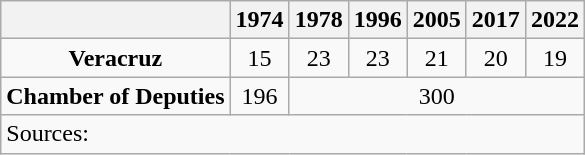<table class="wikitable" style="text-align: center">
<tr>
<th></th>
<th>1974</th>
<th>1978</th>
<th>1996</th>
<th>2005</th>
<th>2017</th>
<th>2022</th>
</tr>
<tr>
<td><strong>Veracruz</strong></td>
<td>15</td>
<td>23</td>
<td>23</td>
<td>21</td>
<td>20</td>
<td>19</td>
</tr>
<tr>
<td><strong>Chamber of Deputies</strong></td>
<td>196</td>
<td colspan=5>300</td>
</tr>
<tr>
<td colspan=7 style="text-align: left">Sources: </td>
</tr>
</table>
